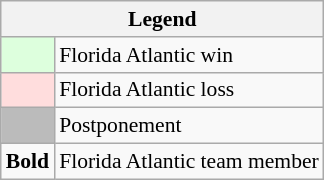<table class="wikitable" style="font-size:90%">
<tr>
<th colspan="2">Legend</th>
</tr>
<tr>
<td bgcolor="#ddffdd"> </td>
<td>Florida Atlantic win</td>
</tr>
<tr>
<td bgcolor="#ffdddd"> </td>
<td>Florida Atlantic loss</td>
</tr>
<tr>
<td bgcolor="#bbbbbb"> </td>
<td>Postponement</td>
</tr>
<tr>
<td><strong>Bold</strong></td>
<td>Florida Atlantic team member</td>
</tr>
</table>
